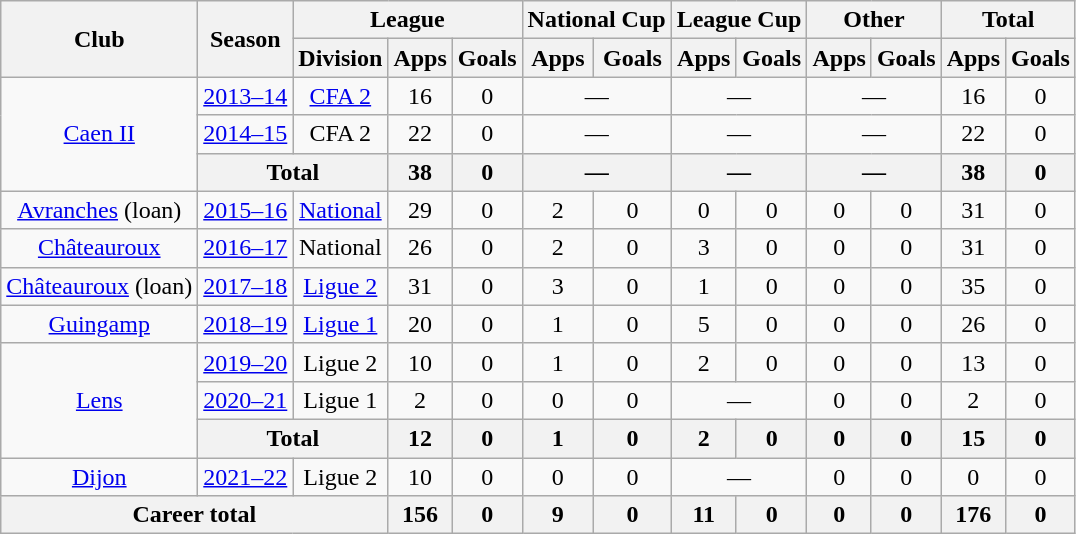<table class="wikitable" style="text-align:center">
<tr>
<th rowspan="2">Club</th>
<th rowspan="2">Season</th>
<th colspan="3">League</th>
<th colspan="2">National Cup</th>
<th colspan="2">League Cup</th>
<th colspan="2">Other</th>
<th colspan="2">Total</th>
</tr>
<tr>
<th>Division</th>
<th>Apps</th>
<th>Goals</th>
<th>Apps</th>
<th>Goals</th>
<th>Apps</th>
<th>Goals</th>
<th>Apps</th>
<th>Goals</th>
<th>Apps</th>
<th>Goals</th>
</tr>
<tr>
<td rowspan="3"><a href='#'>Caen II</a></td>
<td><a href='#'>2013–14</a></td>
<td><a href='#'>CFA 2</a></td>
<td>16</td>
<td>0</td>
<td colspan="2">—</td>
<td colspan="2">—</td>
<td colspan="2">—</td>
<td>16</td>
<td>0</td>
</tr>
<tr>
<td><a href='#'>2014–15</a></td>
<td>CFA 2</td>
<td>22</td>
<td>0</td>
<td colspan="2">—</td>
<td colspan="2">—</td>
<td colspan="2">—</td>
<td>22</td>
<td>0</td>
</tr>
<tr>
<th colspan="2">Total</th>
<th>38</th>
<th>0</th>
<th colspan="2">—</th>
<th colspan="2">—</th>
<th colspan="2">—</th>
<th>38</th>
<th>0</th>
</tr>
<tr>
<td><a href='#'>Avranches</a> (loan)</td>
<td><a href='#'>2015–16</a></td>
<td><a href='#'>National</a></td>
<td>29</td>
<td>0</td>
<td>2</td>
<td>0</td>
<td>0</td>
<td>0</td>
<td>0</td>
<td>0</td>
<td>31</td>
<td>0</td>
</tr>
<tr>
<td><a href='#'>Châteauroux</a></td>
<td><a href='#'>2016–17</a></td>
<td>National</td>
<td>26</td>
<td>0</td>
<td>2</td>
<td>0</td>
<td>3</td>
<td>0</td>
<td>0</td>
<td>0</td>
<td>31</td>
<td>0</td>
</tr>
<tr>
<td><a href='#'>Châteauroux</a> (loan)</td>
<td><a href='#'>2017–18</a></td>
<td><a href='#'>Ligue 2</a></td>
<td>31</td>
<td>0</td>
<td>3</td>
<td>0</td>
<td>1</td>
<td>0</td>
<td>0</td>
<td>0</td>
<td>35</td>
<td>0</td>
</tr>
<tr>
<td><a href='#'>Guingamp</a></td>
<td><a href='#'>2018–19</a></td>
<td><a href='#'>Ligue 1</a></td>
<td>20</td>
<td>0</td>
<td>1</td>
<td>0</td>
<td>5</td>
<td>0</td>
<td>0</td>
<td>0</td>
<td>26</td>
<td>0</td>
</tr>
<tr>
<td rowspan="3"><a href='#'>Lens</a></td>
<td><a href='#'>2019–20</a></td>
<td>Ligue 2</td>
<td>10</td>
<td>0</td>
<td>1</td>
<td>0</td>
<td>2</td>
<td>0</td>
<td>0</td>
<td>0</td>
<td>13</td>
<td>0</td>
</tr>
<tr>
<td><a href='#'>2020–21</a></td>
<td>Ligue 1</td>
<td>2</td>
<td>0</td>
<td>0</td>
<td>0</td>
<td colspan="2">—</td>
<td>0</td>
<td>0</td>
<td>2</td>
<td>0</td>
</tr>
<tr>
<th colspan="2">Total</th>
<th>12</th>
<th>0</th>
<th>1</th>
<th>0</th>
<th>2</th>
<th>0</th>
<th>0</th>
<th>0</th>
<th>15</th>
<th>0</th>
</tr>
<tr>
<td><a href='#'>Dijon</a></td>
<td><a href='#'>2021–22</a></td>
<td>Ligue 2</td>
<td>10</td>
<td>0</td>
<td>0</td>
<td>0</td>
<td colspan="2">—</td>
<td>0</td>
<td>0</td>
<td>0</td>
<td>0</td>
</tr>
<tr>
<th colspan="3">Career total</th>
<th>156</th>
<th>0</th>
<th>9</th>
<th>0</th>
<th>11</th>
<th>0</th>
<th>0</th>
<th>0</th>
<th>176</th>
<th>0</th>
</tr>
</table>
